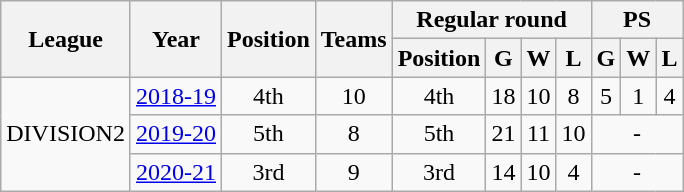<table class="wikitable" style="text-align:center;">
<tr>
<th rowspan="2">League</th>
<th rowspan="2">Year</th>
<th rowspan="2">Position</th>
<th rowspan="2">Teams</th>
<th colspan="4">Regular round</th>
<th colspan="3">PS</th>
</tr>
<tr>
<th>Position</th>
<th>G</th>
<th>W</th>
<th>L</th>
<th>G</th>
<th>W</th>
<th>L</th>
</tr>
<tr>
<td rowspan="4">DIVISION2</td>
<td><a href='#'>2018-19</a></td>
<td>4th</td>
<td>10</td>
<td>4th</td>
<td>18</td>
<td>10</td>
<td>8</td>
<td>5</td>
<td>1</td>
<td>4</td>
</tr>
<tr>
<td><a href='#'>2019-20</a></td>
<td>5th</td>
<td>8</td>
<td>5th</td>
<td>21</td>
<td>11</td>
<td>10</td>
<td colspan="3">-</td>
</tr>
<tr>
<td><a href='#'>2020-21</a></td>
<td>3rd</td>
<td>9</td>
<td>3rd</td>
<td>14</td>
<td>10</td>
<td>4</td>
<td colspan="3">-</td>
</tr>
</table>
